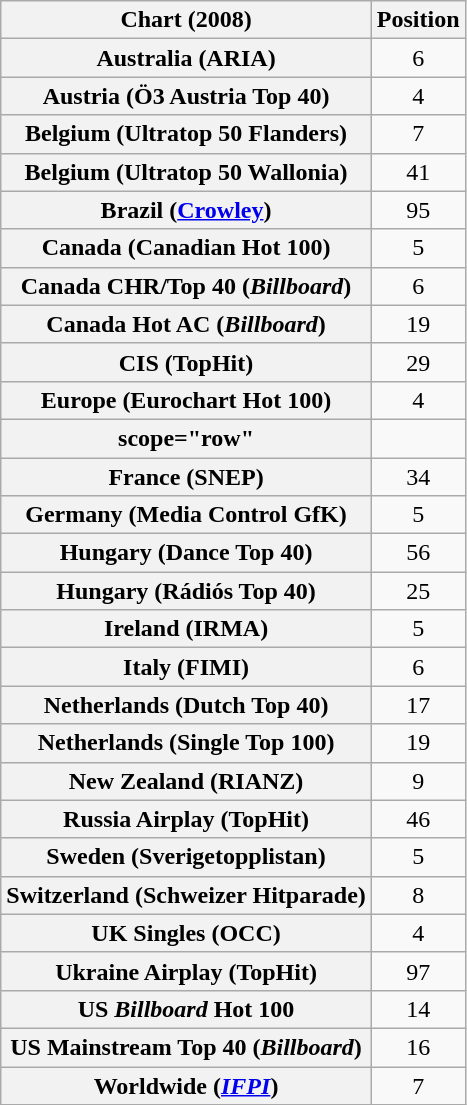<table class="wikitable plainrowheaders sortable" style="text-align:center">
<tr>
<th scope="col">Chart (2008)</th>
<th scope="col">Position</th>
</tr>
<tr>
<th scope="row">Australia (ARIA)</th>
<td style="text-align:center;">6</td>
</tr>
<tr>
<th scope="row">Austria (Ö3 Austria Top 40)</th>
<td style="text-align:center;">4</td>
</tr>
<tr>
<th scope="row">Belgium (Ultratop 50 Flanders)</th>
<td style="text-align:center;">7</td>
</tr>
<tr>
<th scope="row">Belgium (Ultratop 50 Wallonia)</th>
<td style="text-align:center;">41</td>
</tr>
<tr>
<th scope="row">Brazil (<a href='#'>Crowley</a>)</th>
<td style="text-align:center;">95</td>
</tr>
<tr>
<th scope="row">Canada (Canadian Hot 100)</th>
<td style="text-align:center;">5</td>
</tr>
<tr>
<th scope="row">Canada CHR/Top 40 (<em>Billboard</em>)</th>
<td>6</td>
</tr>
<tr>
<th scope="row">Canada Hot AC (<em>Billboard</em>)</th>
<td>19</td>
</tr>
<tr>
<th scope="row">CIS (TopHit)</th>
<td style="text-align:center;">29</td>
</tr>
<tr>
<th scope="row">Europe (Eurochart Hot 100)</th>
<td style="text-align:center;">4</td>
</tr>
<tr>
<th>scope="row" </th>
</tr>
<tr>
<th scope="row">France (SNEP)</th>
<td style="text-align:center;">34</td>
</tr>
<tr>
<th scope="row">Germany (Media Control GfK)</th>
<td style="text-align:center;">5</td>
</tr>
<tr>
<th scope="row">Hungary (Dance Top 40)</th>
<td style="text-align:center;">56</td>
</tr>
<tr>
<th scope="row">Hungary (Rádiós Top 40)</th>
<td style="text-align:center;">25</td>
</tr>
<tr>
<th scope="row">Ireland (IRMA)</th>
<td style="text-align:center;">5</td>
</tr>
<tr>
<th scope="row">Italy (FIMI)</th>
<td>6</td>
</tr>
<tr>
<th scope="row">Netherlands (Dutch Top 40)</th>
<td style="text-align:center;">17</td>
</tr>
<tr>
<th scope="row">Netherlands (Single Top 100)</th>
<td style="text-align:center;">19</td>
</tr>
<tr>
<th scope="row">New Zealand (RIANZ)</th>
<td style="text-align:center;">9</td>
</tr>
<tr>
<th scope="row">Russia Airplay (TopHit)</th>
<td>46</td>
</tr>
<tr>
<th scope="row">Sweden (Sverigetopplistan)</th>
<td align="center">5</td>
</tr>
<tr>
<th scope="row">Switzerland (Schweizer Hitparade)</th>
<td style="text-align:center;">8</td>
</tr>
<tr>
<th scope="row">UK Singles (OCC)</th>
<td style="text-align:center;">4</td>
</tr>
<tr>
<th scope="row">Ukraine Airplay (TopHit)</th>
<td>97</td>
</tr>
<tr>
<th scope="row">US <em>Billboard</em> Hot 100</th>
<td style="text-align:center;">14</td>
</tr>
<tr>
<th scope="row">US Mainstream Top 40 (<em>Billboard</em>)</th>
<td style="text-align:center;">16</td>
</tr>
<tr>
<th scope="row">Worldwide (<em><a href='#'>IFPI</a></em>)</th>
<td>7</td>
</tr>
</table>
